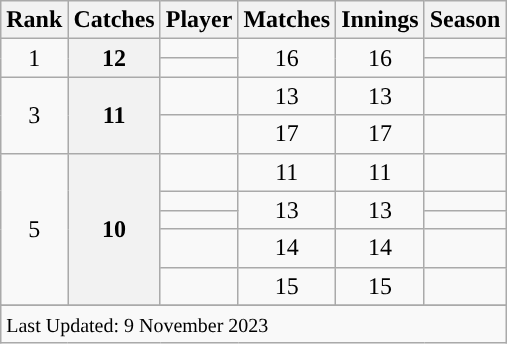<table class="wikitable">
<tr>
<th style="text-align:center;">Rank</th>
<th style="text-align:center;">Catches</th>
<th style="text-align:center;">Player</th>
<th style="text-align:center;">Matches</th>
<th style="text-align:center;">Innings</th>
<th style="text-align:center;">Season</th>
</tr>
<tr>
<td align=center rowspan=2>1</td>
<th scope=row style=text-align:center; rowspan=2>12</th>
<td></td>
<td align=center rowspan=2>16</td>
<td align=center rowspan=2>16</td>
<td></td>
</tr>
<tr>
<td></td>
<td></td>
</tr>
<tr>
<td align=center rowspan=2>3</td>
<th scope=row style=text-align:center; rowspan=2>11</th>
<td></td>
<td align=center>13</td>
<td align=center>13</td>
<td></td>
</tr>
<tr>
<td></td>
<td align=center>17</td>
<td align=center>17</td>
<td></td>
</tr>
<tr>
<td align=center rowspan=5>5</td>
<th scope=row style=text-align:center; rowspan=5>10</th>
<td></td>
<td align=center>11</td>
<td align=center>11</td>
<td></td>
</tr>
<tr>
<td></td>
<td align=center rowspan=2>13</td>
<td align=center rowspan=2>13</td>
<td></td>
</tr>
<tr>
<td></td>
<td></td>
</tr>
<tr>
<td></td>
<td align=center>14</td>
<td align=center>14</td>
<td></td>
</tr>
<tr>
<td></td>
<td align=center>15</td>
<td align=center>15</td>
<td></td>
</tr>
<tr>
</tr>
<tr class=sortbottom>
<td colspan=6><small>Last Updated: 9 November 2023</small></td>
</tr>
</table>
